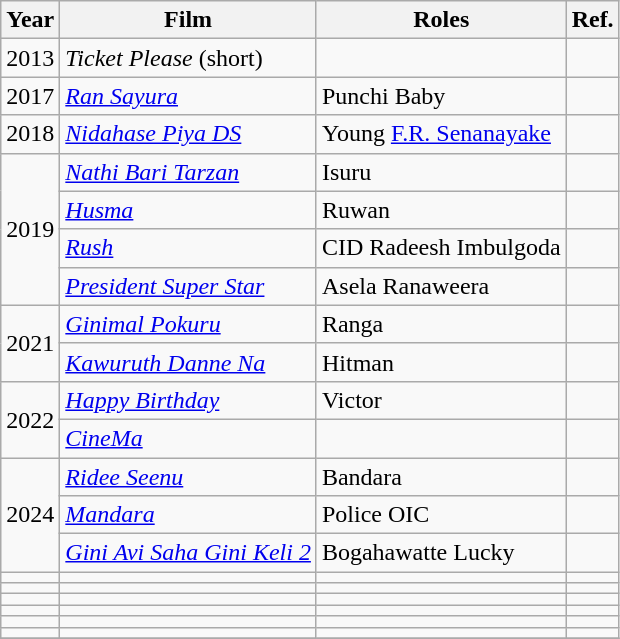<table class="wikitable">
<tr>
<th>Year</th>
<th>Film</th>
<th>Roles</th>
<th>Ref.</th>
</tr>
<tr>
<td>2013</td>
<td><em>Ticket Please</em> (short)</td>
<td></td>
<td></td>
</tr>
<tr>
<td>2017</td>
<td><em><a href='#'>Ran Sayura</a></em></td>
<td>Punchi Baby</td>
<td></td>
</tr>
<tr>
<td>2018</td>
<td><em><a href='#'>Nidahase Piya DS</a></em></td>
<td>Young <a href='#'>F.R. Senanayake</a></td>
<td></td>
</tr>
<tr>
<td rowspan="4">2019</td>
<td><em><a href='#'>Nathi Bari Tarzan</a></em></td>
<td>Isuru</td>
<td></td>
</tr>
<tr>
<td><em><a href='#'>Husma</a></em></td>
<td>Ruwan</td>
<td></td>
</tr>
<tr>
<td><em><a href='#'>Rush</a></em></td>
<td>CID Radeesh Imbulgoda</td>
<td></td>
</tr>
<tr>
<td><em><a href='#'>President Super Star</a></em></td>
<td>Asela Ranaweera</td>
<td></td>
</tr>
<tr>
<td rowspan="2">2021</td>
<td><em><a href='#'>Ginimal Pokuru</a></em></td>
<td>Ranga</td>
<td></td>
</tr>
<tr>
<td><em><a href='#'>Kawuruth Danne Na</a></em></td>
<td>Hitman</td>
<td></td>
</tr>
<tr>
<td rowspan="2">2022</td>
<td><em><a href='#'>Happy Birthday</a></em></td>
<td>Victor</td>
<td></td>
</tr>
<tr>
<td><em><a href='#'>CineMa</a></em></td>
<td></td>
<td></td>
</tr>
<tr>
<td rowspan="3">2024</td>
<td><em><a href='#'>Ridee Seenu</a></em></td>
<td>Bandara</td>
<td></td>
</tr>
<tr>
<td><em><a href='#'>Mandara</a></em></td>
<td>Police OIC</td>
<td></td>
</tr>
<tr>
<td><em><a href='#'>Gini Avi Saha Gini Keli 2</a></em></td>
<td>Bogahawatte Lucky</td>
<td></td>
</tr>
<tr>
<td></td>
<td></td>
<td></td>
<td></td>
</tr>
<tr>
<td></td>
<td></td>
<td></td>
<td></td>
</tr>
<tr>
<td></td>
<td></td>
<td></td>
<td></td>
</tr>
<tr>
<td></td>
<td></td>
<td></td>
</tr>
<tr>
<td></td>
<td></td>
<td></td>
<td></td>
</tr>
<tr>
<td></td>
<td></td>
<td></td>
<td></td>
</tr>
<tr>
</tr>
</table>
